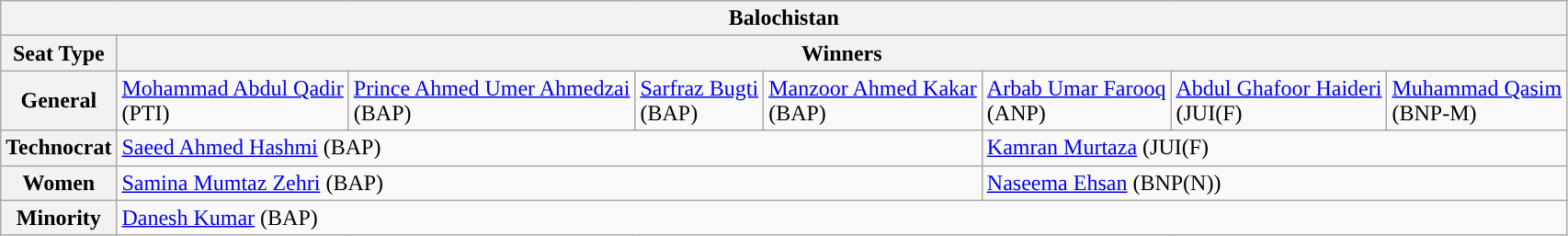<table class="wikitable">
<tr>
<th colspan="8">Balochistan</th>
</tr>
<tr>
<th>Seat Type</th>
<th colspan="7">Winners</th>
</tr>
<tr>
<th>General</th>
<td style="background:"><a href='#'>Mohammad Abdul Qadir</a><br>(PTI)</td>
<td style="background:"><a href='#'>Prince Ahmed Umer Ahmedzai</a><br>(BAP)</td>
<td style="background:"><a href='#'>Sarfraz Bugti</a><br>(BAP)</td>
<td style="background:"><a href='#'>Manzoor Ahmed Kakar</a><br>(BAP)</td>
<td style="background:"><a href='#'>Arbab Umar Farooq</a><br>(ANP)</td>
<td style="background:"><a href='#'>Abdul Ghafoor Haideri</a><br>(JUI(F)</td>
<td style="background:"><a href='#'>Muhammad Qasim</a><br>(BNP-M)</td>
</tr>
<tr>
<th>Technocrat</th>
<td colspan="4" style="background:"><a href='#'>Saeed Ahmed Hashmi</a> (BAP)</td>
<td colspan="3" style="background:"><a href='#'>Kamran Murtaza</a> (JUI(F)</td>
</tr>
<tr>
<th>Women</th>
<td colspan="4" style="background:"><a href='#'>Samina Mumtaz Zehri</a> (BAP)</td>
<td colspan="3" style="background:"><a href='#'>Naseema Ehsan</a> (BNP(N))</td>
</tr>
<tr>
<th>Minority</th>
<td colspan="7" style="background:"><a href='#'>Danesh Kumar</a> (BAP)</td>
</tr>
</table>
